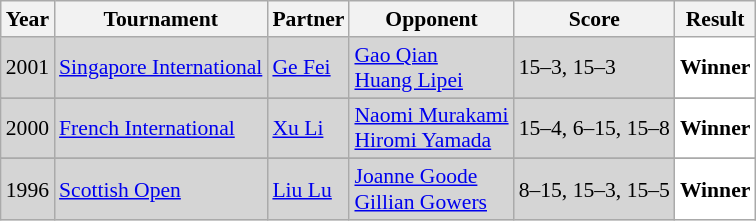<table class="sortable wikitable" style="font-size: 90%;">
<tr>
<th>Year</th>
<th>Tournament</th>
<th>Partner</th>
<th>Opponent</th>
<th>Score</th>
<th>Result</th>
</tr>
<tr style="background:#D5D5D5">
<td align="center">2001</td>
<td align="left"><a href='#'>Singapore International</a></td>
<td align="left"> <a href='#'>Ge Fei</a></td>
<td align="left"> <a href='#'>Gao Qian</a> <br>  <a href='#'>Huang Lipei</a></td>
<td align="left">15–3, 15–3</td>
<td style="text-align:left; background:white"> <strong>Winner</strong></td>
</tr>
<tr>
</tr>
<tr style="background:#D5D5D5">
<td align="center">2000</td>
<td align="left"><a href='#'>French International</a></td>
<td align="left"> <a href='#'>Xu Li</a></td>
<td align="left"> <a href='#'>Naomi Murakami</a> <br>  <a href='#'>Hiromi Yamada</a></td>
<td align="left">15–4, 6–15, 15–8</td>
<td style="text-align:left; background:white"> <strong>Winner</strong></td>
</tr>
<tr>
</tr>
<tr style="background:#D5D5D5">
<td align="center">1996</td>
<td align="left"><a href='#'>Scottish Open</a></td>
<td align="left"> <a href='#'>Liu Lu</a></td>
<td align="left"> <a href='#'>Joanne Goode</a> <br>  <a href='#'>Gillian Gowers</a></td>
<td align="left">8–15, 15–3, 15–5</td>
<td style="text-align:left; background:white"> <strong>Winner</strong></td>
</tr>
</table>
